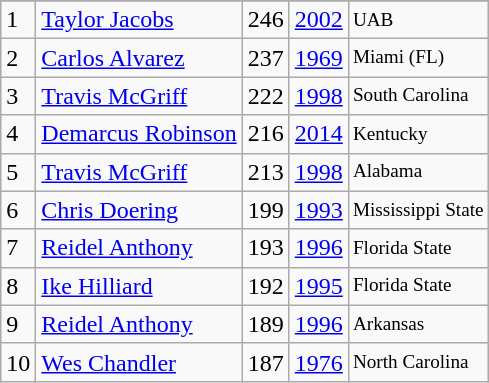<table class="wikitable">
<tr>
</tr>
<tr>
<td>1</td>
<td><a href='#'>Taylor Jacobs</a></td>
<td>246</td>
<td><a href='#'>2002</a></td>
<td style="font-size:80%;">UAB</td>
</tr>
<tr>
<td>2</td>
<td><a href='#'>Carlos Alvarez</a></td>
<td>237</td>
<td><a href='#'>1969</a></td>
<td style="font-size:80%;">Miami (FL)</td>
</tr>
<tr>
<td>3</td>
<td><a href='#'>Travis McGriff</a></td>
<td>222</td>
<td><a href='#'>1998</a></td>
<td style="font-size:80%;">South Carolina</td>
</tr>
<tr>
<td>4</td>
<td><a href='#'>Demarcus Robinson</a></td>
<td>216</td>
<td><a href='#'>2014</a></td>
<td style="font-size:80%;">Kentucky</td>
</tr>
<tr>
<td>5</td>
<td><a href='#'>Travis McGriff</a></td>
<td>213</td>
<td><a href='#'>1998</a></td>
<td style="font-size:80%;">Alabama</td>
</tr>
<tr>
<td>6</td>
<td><a href='#'>Chris Doering</a></td>
<td>199</td>
<td><a href='#'>1993</a></td>
<td style="font-size:80%;">Mississippi State</td>
</tr>
<tr>
<td>7</td>
<td><a href='#'>Reidel Anthony</a></td>
<td>193</td>
<td><a href='#'>1996</a></td>
<td style="font-size:80%;">Florida State</td>
</tr>
<tr>
<td>8</td>
<td><a href='#'>Ike Hilliard</a></td>
<td>192</td>
<td><a href='#'>1995</a></td>
<td style="font-size:80%;">Florida State</td>
</tr>
<tr>
<td>9</td>
<td><a href='#'>Reidel Anthony</a></td>
<td>189</td>
<td><a href='#'>1996</a></td>
<td style="font-size:80%;">Arkansas</td>
</tr>
<tr>
<td>10</td>
<td><a href='#'>Wes Chandler</a></td>
<td>187</td>
<td><a href='#'>1976</a></td>
<td style="font-size:80%;">North Carolina</td>
</tr>
</table>
